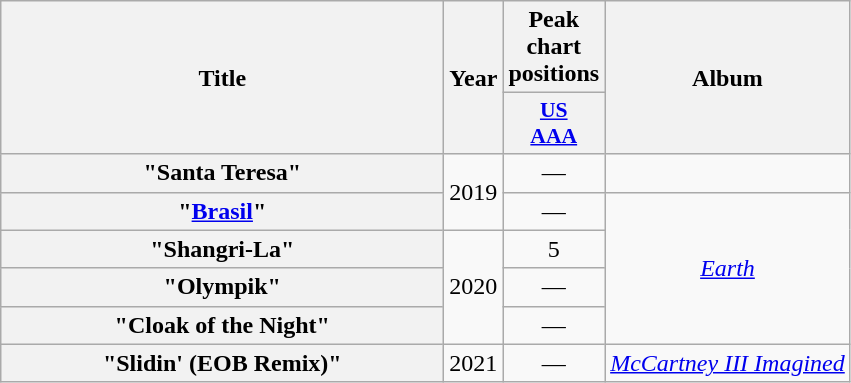<table class="wikitable plainrowheaders" style="text-align:center;" border="1">
<tr>
<th rowspan="2" scope="col" style="width:18em;">Title</th>
<th rowspan="2" scope="col">Year</th>
<th>Peak chart positions</th>
<th rowspan="2" scope="col">Album</th>
</tr>
<tr>
<th scope="col" style="width:3em;font-size:90%;"><a href='#'>US<br>AAA</a><br></th>
</tr>
<tr>
<th scope="row">"Santa Teresa"</th>
<td rowspan="2">2019</td>
<td>—</td>
<td></td>
</tr>
<tr>
<th scope="row">"<a href='#'>Brasil</a>"</th>
<td>—</td>
<td rowspan="4"><em><a href='#'>Earth</a></em></td>
</tr>
<tr>
<th scope="row">"Shangri-La"</th>
<td rowspan="3">2020</td>
<td>5</td>
</tr>
<tr>
<th scope="row">"Olympik"</th>
<td>—</td>
</tr>
<tr>
<th scope="row">"Cloak of the Night"</th>
<td>—</td>
</tr>
<tr>
<th scope="row">"Slidin' (EOB Remix)"</th>
<td rowspan="1">2021</td>
<td>—</td>
<td><em><a href='#'>McCartney III Imagined</a></em></td>
</tr>
</table>
